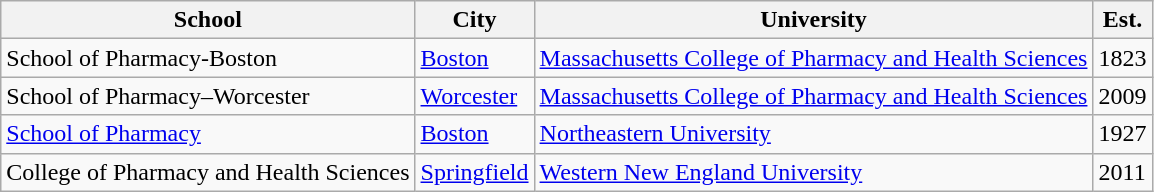<table class="wikitable sortable">
<tr>
<th scope="col">School</th>
<th scope="col">City</th>
<th scope="col">University</th>
<th scope="col">Est.</th>
</tr>
<tr>
<td>School of Pharmacy-Boston</td>
<td><a href='#'>Boston</a></td>
<td><a href='#'>Massachusetts College of Pharmacy and Health Sciences</a></td>
<td>1823</td>
</tr>
<tr>
<td>School of Pharmacy–Worcester</td>
<td><a href='#'>Worcester</a></td>
<td><a href='#'>Massachusetts College of Pharmacy and Health Sciences</a></td>
<td>2009</td>
</tr>
<tr>
<td><a href='#'>School of Pharmacy</a></td>
<td><a href='#'>Boston</a></td>
<td><a href='#'>Northeastern University</a></td>
<td>1927</td>
</tr>
<tr>
<td>College of Pharmacy and Health Sciences</td>
<td><a href='#'>Springfield</a></td>
<td><a href='#'>Western New England University</a></td>
<td>2011</td>
</tr>
</table>
